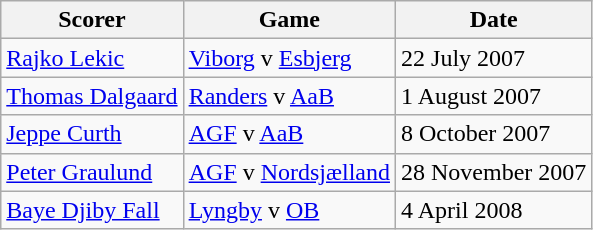<table class="wikitable">
<tr>
<th>Scorer</th>
<th>Game</th>
<th>Date</th>
</tr>
<tr>
<td> <a href='#'>Rajko Lekic</a></td>
<td><a href='#'>Viborg</a> v <a href='#'>Esbjerg</a></td>
<td>22 July 2007</td>
</tr>
<tr>
<td> <a href='#'>Thomas Dalgaard</a></td>
<td><a href='#'>Randers</a> v <a href='#'>AaB</a></td>
<td>1 August 2007</td>
</tr>
<tr>
<td> <a href='#'>Jeppe Curth</a></td>
<td><a href='#'>AGF</a> v <a href='#'>AaB</a></td>
<td>8 October 2007</td>
</tr>
<tr>
<td> <a href='#'>Peter Graulund</a></td>
<td><a href='#'>AGF</a> v <a href='#'>Nordsjælland</a></td>
<td>28 November 2007</td>
</tr>
<tr>
<td> <a href='#'>Baye Djiby Fall</a></td>
<td><a href='#'>Lyngby</a> v <a href='#'>OB</a></td>
<td>4 April 2008</td>
</tr>
</table>
